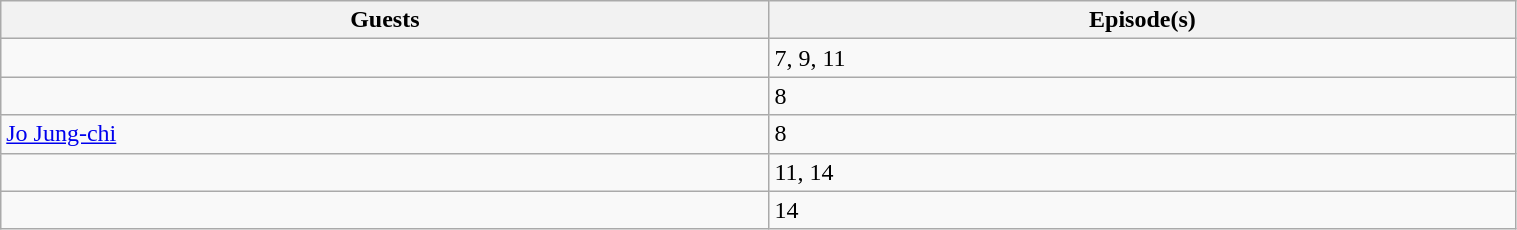<table class="wikitable" style="width:80%;" style="text-align:center margin:auto">
<tr>
<th>Guests</th>
<th>Episode(s)</th>
</tr>
<tr>
<td></td>
<td>7, 9, 11</td>
</tr>
<tr>
<td></td>
<td>8</td>
</tr>
<tr>
<td><a href='#'>Jo Jung-chi</a></td>
<td>8</td>
</tr>
<tr>
<td></td>
<td>11, 14</td>
</tr>
<tr>
<td></td>
<td>14</td>
</tr>
</table>
